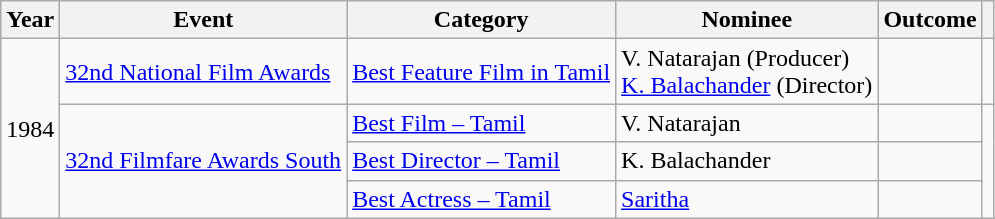<table class="wikitable">
<tr>
<th>Year</th>
<th>Event</th>
<th>Category</th>
<th>Nominee</th>
<th>Outcome</th>
<th></th>
</tr>
<tr>
<td rowspan="4">1984</td>
<td><a href='#'>32nd National Film Awards</a></td>
<td><a href='#'>Best Feature Film in Tamil</a></td>
<td>V. Natarajan (Producer)<br><a href='#'>K. Balachander</a> (Director)</td>
<td></td>
<td style="text-align:center;"></td>
</tr>
<tr>
<td rowspan="3"><a href='#'>32nd Filmfare Awards South</a></td>
<td><a href='#'>Best Film – Tamil</a></td>
<td>V. Natarajan</td>
<td></td>
<td rowspan="3" style="text-align:center;"></td>
</tr>
<tr>
<td><a href='#'>Best Director – Tamil</a></td>
<td>K. Balachander</td>
<td></td>
</tr>
<tr>
<td><a href='#'>Best Actress – Tamil</a></td>
<td><a href='#'>Saritha</a></td>
<td></td>
</tr>
</table>
